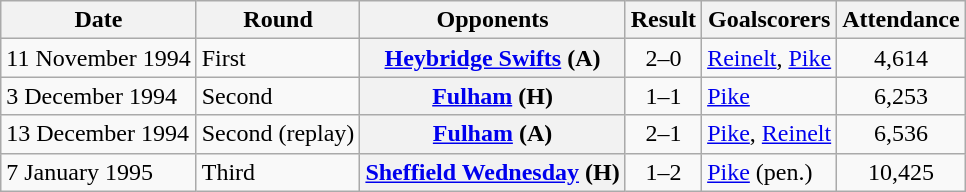<table class="wikitable plainrowheaders sortable">
<tr>
<th scope=col>Date</th>
<th scope=col>Round</th>
<th scope=col>Opponents</th>
<th scope=col>Result</th>
<th scope=col class=unsortable>Goalscorers</th>
<th scope=col>Attendance</th>
</tr>
<tr>
<td>11 November 1994</td>
<td>First</td>
<th scope=row><a href='#'>Heybridge Swifts</a> (A)</th>
<td align=center>2–0</td>
<td><a href='#'>Reinelt</a>, <a href='#'>Pike</a></td>
<td align=center>4,614</td>
</tr>
<tr>
<td>3 December 1994</td>
<td>Second</td>
<th scope=row><a href='#'>Fulham</a> (H)</th>
<td align=center>1–1</td>
<td><a href='#'>Pike</a></td>
<td align=center>6,253</td>
</tr>
<tr>
<td>13 December 1994</td>
<td>Second (replay)</td>
<th scope=row><a href='#'>Fulham</a> (A)</th>
<td align=center>2–1</td>
<td><a href='#'>Pike</a>, <a href='#'>Reinelt</a></td>
<td align=center>6,536</td>
</tr>
<tr>
<td>7 January 1995</td>
<td>Third</td>
<th scope=row><a href='#'>Sheffield Wednesday</a> (H)</th>
<td align=center>1–2</td>
<td><a href='#'>Pike</a> (pen.)</td>
<td align=center>10,425</td>
</tr>
</table>
